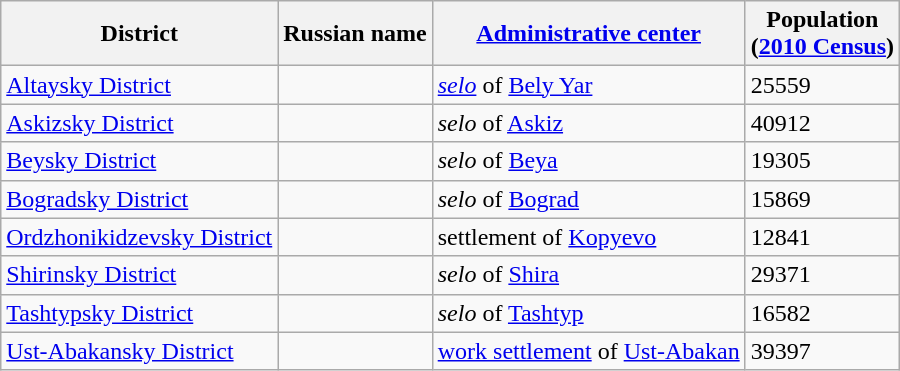<table class="wikitable sortable">
<tr>
<th>District</th>
<th>Russian name</th>
<th><a href='#'>Administrative center</a></th>
<th>Population<br>(<a href='#'>2010 Census</a>)</th>
</tr>
<tr>
<td><a href='#'>Altaysky District</a></td>
<td></td>
<td><em><a href='#'>selo</a></em> of <a href='#'>Bely Yar</a></td>
<td>25559</td>
</tr>
<tr>
<td><a href='#'>Askizsky District</a></td>
<td></td>
<td><em>selo</em> of <a href='#'>Askiz</a></td>
<td>40912</td>
</tr>
<tr>
<td><a href='#'>Beysky District</a></td>
<td></td>
<td><em>selo</em> of <a href='#'>Beya</a></td>
<td>19305</td>
</tr>
<tr>
<td><a href='#'>Bogradsky District</a></td>
<td></td>
<td><em>selo</em> of <a href='#'>Bograd</a></td>
<td>15869</td>
</tr>
<tr>
<td><a href='#'>Ordzhonikidzevsky District</a></td>
<td></td>
<td>settlement of <a href='#'>Kopyevo</a></td>
<td>12841</td>
</tr>
<tr>
<td><a href='#'>Shirinsky District</a></td>
<td></td>
<td><em>selo</em> of <a href='#'>Shira</a></td>
<td>29371</td>
</tr>
<tr>
<td><a href='#'>Tashtypsky District</a></td>
<td></td>
<td><em>selo</em> of <a href='#'>Tashtyp</a></td>
<td>16582</td>
</tr>
<tr>
<td><a href='#'>Ust-Abakansky District</a></td>
<td></td>
<td><a href='#'>work settlement</a> of <a href='#'>Ust-Abakan</a></td>
<td>39397</td>
</tr>
</table>
